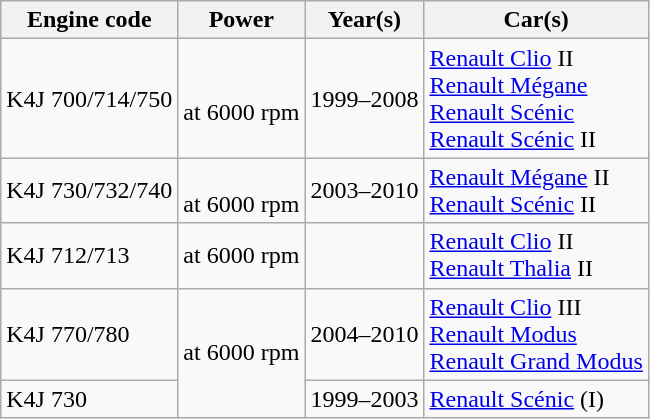<table class="wikitable">
<tr>
<th>Engine code</th>
<th>Power</th>
<th>Year(s)</th>
<th>Car(s)</th>
</tr>
<tr>
<td>K4J 700/714/750</td>
<td><br>at 6000 rpm</td>
<td>1999–2008</td>
<td><a href='#'>Renault Clio</a> II <br> <a href='#'>Renault Mégane</a> <br> <a href='#'>Renault Scénic</a> <br> <a href='#'>Renault Scénic</a> II</td>
</tr>
<tr>
<td>K4J 730/732/740</td>
<td><br>at 6000 rpm</td>
<td>2003–2010</td>
<td><a href='#'>Renault Mégane</a> II <br> <a href='#'>Renault Scénic</a> II</td>
</tr>
<tr>
<td>K4J 712/713</td>
<td> at 6000 rpm</td>
<td></td>
<td><a href='#'>Renault Clio</a> II <br> <a href='#'>Renault Thalia</a> II</td>
</tr>
<tr>
<td>K4J 770/780</td>
<td rowspan=2> at 6000 rpm</td>
<td>2004–2010</td>
<td><a href='#'>Renault Clio</a> III <br> <a href='#'>Renault Modus</a> <br> <a href='#'>Renault Grand Modus</a></td>
</tr>
<tr>
<td>K4J 730</td>
<td>1999–2003</td>
<td><a href='#'>Renault Scénic</a> (I)</td>
</tr>
</table>
